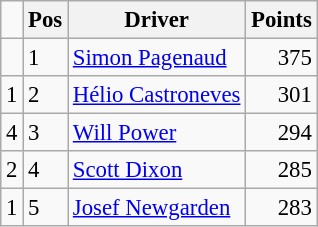<table class="wikitable" style="font-size: 95%;">
<tr>
<td></td>
<th>Pos</th>
<th>Driver</th>
<th>Points</th>
</tr>
<tr>
<td align="left"></td>
<td>1</td>
<td> <a href='#'>Simon Pagenaud</a></td>
<td align="right">375</td>
</tr>
<tr>
<td align="left"> 1</td>
<td>2</td>
<td> <a href='#'>Hélio Castroneves</a></td>
<td align="right">301</td>
</tr>
<tr>
<td align="left"> 4</td>
<td>3</td>
<td> <a href='#'>Will Power</a></td>
<td align="right">294</td>
</tr>
<tr>
<td align="left"> 2</td>
<td>4</td>
<td> <a href='#'>Scott Dixon</a></td>
<td align="right">285</td>
</tr>
<tr>
<td align="left"> 1</td>
<td>5</td>
<td> <a href='#'>Josef Newgarden</a></td>
<td align="right">283</td>
</tr>
</table>
